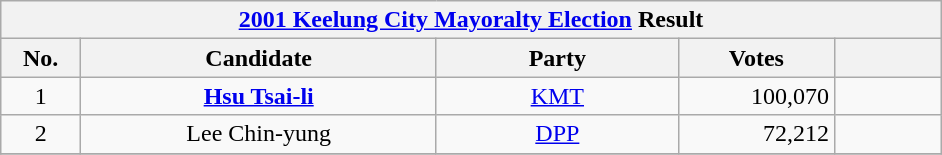<table class="wikitable" style="margin:1em auto; text-align:center">
<tr>
<th colspan="7" width=620px><a href='#'>2001 Keelung City Mayoralty Election</a> Result</th>
</tr>
<tr>
<th width=35>No.</th>
<th width=180>Candidate</th>
<th width=120>Party</th>
<th width=75>Votes</th>
<th width=49></th>
</tr>
<tr>
<td>1</td>
<td><strong><a href='#'>Hsu Tsai-li</a></strong></td>
<td><a href='#'>KMT</a></td>
<td " align="right">100,070</td>
<td><div></div></td>
</tr>
<tr>
<td>2</td>
<td>Lee Chin-yung</td>
<td><a href='#'>DPP</a></td>
<td " align="right">72,212</td>
<td align="center"></td>
</tr>
<tr bgcolor=EEEEEE>
</tr>
</table>
